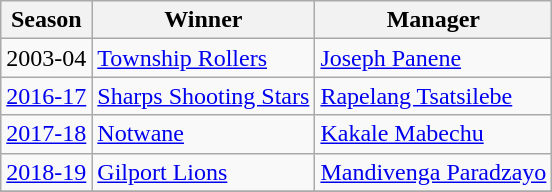<table class="wikitable sortable">
<tr>
<th>Season</th>
<th>Winner</th>
<th>Manager</th>
</tr>
<tr>
<td>2003-04</td>
<td><a href='#'>Township Rollers</a></td>
<td> <a href='#'>Joseph Panene</a></td>
</tr>
<tr>
<td><a href='#'>2016-17</a></td>
<td><a href='#'>Sharps Shooting Stars</a></td>
<td> <a href='#'>Rapelang Tsatsilebe</a></td>
</tr>
<tr>
<td><a href='#'>2017-18</a></td>
<td><a href='#'>Notwane</a></td>
<td> <a href='#'>Kakale Mabechu</a></td>
</tr>
<tr>
<td><a href='#'>2018-19</a></td>
<td><a href='#'>Gilport Lions</a></td>
<td> <a href='#'>Mandivenga Paradzayo</a></td>
</tr>
<tr>
</tr>
</table>
